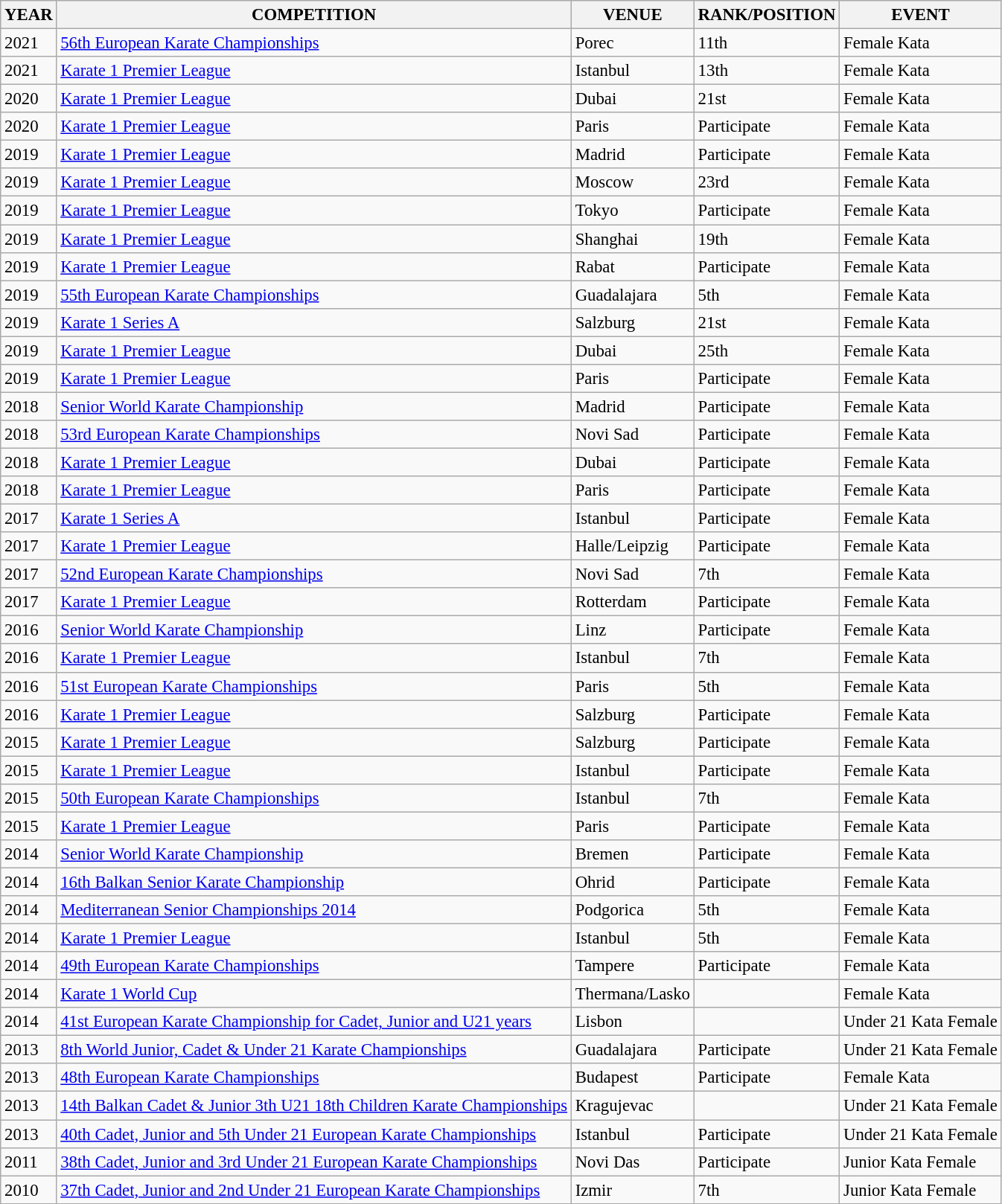<table class="wikitable sortable" style="font-size: 95%;">
<tr>
<th>YEAR</th>
<th>COMPETITION</th>
<th>VENUE</th>
<th>RANK/POSITION</th>
<th>EVENT</th>
</tr>
<tr>
<td>2021</td>
<td><a href='#'>56th European Karate Championships</a></td>
<td>Porec </td>
<td>11th</td>
<td>Female Kata</td>
</tr>
<tr>
<td>2021</td>
<td><a href='#'>Karate 1 Premier League</a></td>
<td>Istanbul </td>
<td>13th</td>
<td>Female Kata</td>
</tr>
<tr>
<td>2020</td>
<td><a href='#'>Karate 1 Premier League</a></td>
<td>Dubai </td>
<td>21st</td>
<td>Female Kata</td>
</tr>
<tr>
<td>2020</td>
<td><a href='#'>Karate 1 Premier League</a></td>
<td>Paris </td>
<td>Participate</td>
<td>Female Kata</td>
</tr>
<tr>
<td>2019</td>
<td><a href='#'>Karate 1 Premier League</a></td>
<td>Madrid </td>
<td>Participate</td>
<td>Female Kata</td>
</tr>
<tr>
<td>2019</td>
<td><a href='#'>Karate 1 Premier League</a></td>
<td>Moscow </td>
<td>23rd</td>
<td>Female Kata</td>
</tr>
<tr>
<td>2019</td>
<td><a href='#'>Karate 1 Premier League</a></td>
<td>Tokyo </td>
<td>Participate</td>
<td>Female Kata</td>
</tr>
<tr>
<td>2019</td>
<td><a href='#'>Karate 1 Premier League</a></td>
<td>Shanghai </td>
<td>19th</td>
<td>Female Kata</td>
</tr>
<tr>
<td>2019</td>
<td><a href='#'>Karate 1 Premier League</a></td>
<td>Rabat </td>
<td>Participate</td>
<td>Female Kata</td>
</tr>
<tr>
<td>2019</td>
<td><a href='#'>55th European Karate Championships</a></td>
<td>Guadalajara </td>
<td>5th</td>
<td>Female Kata</td>
</tr>
<tr>
<td>2019</td>
<td><a href='#'>Karate 1 Series A</a></td>
<td>Salzburg </td>
<td>21st</td>
<td>Female Kata</td>
</tr>
<tr>
<td>2019</td>
<td><a href='#'>Karate 1 Premier League</a></td>
<td>Dubai </td>
<td>25th</td>
<td>Female Kata</td>
</tr>
<tr>
<td>2019</td>
<td><a href='#'>Karate 1 Premier League</a></td>
<td>Paris </td>
<td>Participate</td>
<td>Female Kata</td>
</tr>
<tr>
<td>2018</td>
<td><a href='#'>Senior World Karate Championship</a></td>
<td>Madrid </td>
<td>Participate</td>
<td>Female Kata</td>
</tr>
<tr>
<td>2018</td>
<td><a href='#'>53rd European Karate Championships</a></td>
<td>Novi Sad </td>
<td>Participate</td>
<td>Female Kata</td>
</tr>
<tr>
<td>2018</td>
<td><a href='#'>Karate 1 Premier League</a></td>
<td>Dubai </td>
<td>Participate</td>
<td>Female Kata</td>
</tr>
<tr>
<td>2018</td>
<td><a href='#'>Karate 1 Premier League</a></td>
<td>Paris </td>
<td>Participate</td>
<td>Female Kata</td>
</tr>
<tr>
<td>2017</td>
<td><a href='#'>Karate 1 Series A</a></td>
<td>Istanbul </td>
<td>Participate</td>
<td>Female Kata</td>
</tr>
<tr>
<td>2017</td>
<td><a href='#'>Karate 1 Premier League</a></td>
<td>Halle/Leipzig </td>
<td>Participate</td>
<td>Female Kata</td>
</tr>
<tr>
<td>2017</td>
<td><a href='#'>52nd European Karate Championships</a></td>
<td>Novi Sad </td>
<td>7th</td>
<td>Female Kata</td>
</tr>
<tr>
<td>2017</td>
<td><a href='#'>Karate 1 Premier League</a></td>
<td>Rotterdam </td>
<td>Participate</td>
<td>Female Kata</td>
</tr>
<tr>
<td>2016</td>
<td><a href='#'>Senior World Karate Championship</a></td>
<td>Linz </td>
<td>Participate</td>
<td>Female Kata</td>
</tr>
<tr>
<td>2016</td>
<td><a href='#'>Karate 1 Premier League</a></td>
<td>Istanbul </td>
<td>7th</td>
<td>Female Kata</td>
</tr>
<tr>
<td>2016</td>
<td><a href='#'>51st European Karate Championships</a></td>
<td>Paris </td>
<td>5th</td>
<td>Female Kata</td>
</tr>
<tr>
<td>2016</td>
<td><a href='#'>Karate 1 Premier League</a></td>
<td>Salzburg </td>
<td>Participate</td>
<td>Female Kata</td>
</tr>
<tr>
<td>2015</td>
<td><a href='#'>Karate 1 Premier League</a></td>
<td>Salzburg </td>
<td>Participate</td>
<td>Female Kata</td>
</tr>
<tr>
<td>2015</td>
<td><a href='#'>Karate 1 Premier League</a></td>
<td>Istanbul </td>
<td>Participate</td>
<td>Female Kata</td>
</tr>
<tr>
<td>2015</td>
<td><a href='#'>50th European Karate Championships</a></td>
<td>Istanbul </td>
<td>7th</td>
<td>Female Kata</td>
</tr>
<tr>
<td>2015</td>
<td><a href='#'>Karate 1 Premier League</a></td>
<td>Paris </td>
<td>Participate</td>
<td>Female Kata</td>
</tr>
<tr>
<td>2014</td>
<td><a href='#'>Senior World Karate Championship</a></td>
<td>Bremen</td>
<td>Participate</td>
<td>Female Kata</td>
</tr>
<tr>
<td>2014</td>
<td><a href='#'>16th Balkan Senior Karate Championship</a></td>
<td>Ohrid </td>
<td>Participate</td>
<td>Female Kata</td>
</tr>
<tr>
<td>2014</td>
<td><a href='#'>Mediterranean Senior Championships 2014</a></td>
<td>Podgorica </td>
<td>5th</td>
<td>Female Kata</td>
</tr>
<tr>
<td>2014</td>
<td><a href='#'>Karate 1 Premier League</a></td>
<td>Istanbul </td>
<td>5th</td>
<td>Female Kata</td>
</tr>
<tr>
<td>2014</td>
<td><a href='#'>49th European Karate Championships</a></td>
<td>Tampere </td>
<td>Participate</td>
<td>Female Kata</td>
</tr>
<tr>
<td>2014</td>
<td><a href='#'>Karate 1 World Cup</a></td>
<td>Thermana/Lasko </td>
<td></td>
<td>Female Kata</td>
</tr>
<tr>
<td>2014</td>
<td><a href='#'>41st European Karate Championship for Cadet, Junior and U21 years</a></td>
<td>Lisbon </td>
<td></td>
<td>Under 21 Kata Female</td>
</tr>
<tr>
<td>2013</td>
<td><a href='#'>8th World Junior, Cadet & Under 21 Karate Championships</a></td>
<td>Guadalajara </td>
<td>Participate</td>
<td>Under 21 Kata Female</td>
</tr>
<tr>
<td>2013</td>
<td><a href='#'>48th European Karate Championships</a></td>
<td>Budapest </td>
<td>Participate</td>
<td>Female Kata</td>
</tr>
<tr>
<td>2013</td>
<td><a href='#'>14th Balkan Cadet & Junior 3th U21 18th Children Karate Championships</a></td>
<td>Kragujevac</td>
<td></td>
<td>Under 21 Kata Female</td>
</tr>
<tr>
<td>2013</td>
<td><a href='#'>40th Cadet, Junior and  5th Under 21 European Karate Championships</a></td>
<td>Istanbul</td>
<td>Participate</td>
<td>Under 21 Kata Female</td>
</tr>
<tr>
<td>2011</td>
<td><a href='#'>38th Cadet, Junior and  3rd Under 21 European Karate Championships</a></td>
<td>Novi Das</td>
<td>Participate</td>
<td>Junior Kata Female</td>
</tr>
<tr>
<td>2010</td>
<td><a href='#'>37th Cadet, Junior and  2nd Under 21 European Karate Championships</a></td>
<td>Izmir</td>
<td>7th</td>
<td>Junior Kata Female</td>
</tr>
</table>
